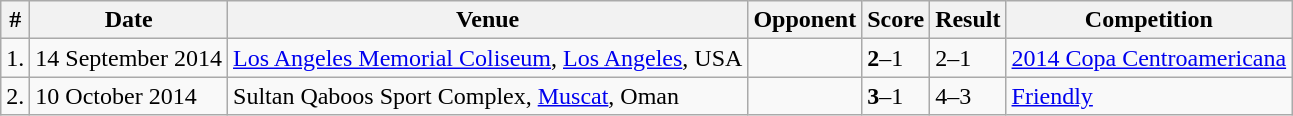<table class="wikitable">
<tr>
<th>#</th>
<th>Date</th>
<th>Venue</th>
<th>Opponent</th>
<th>Score</th>
<th>Result</th>
<th>Competition</th>
</tr>
<tr>
<td>1.</td>
<td>14 September 2014</td>
<td><a href='#'>Los Angeles Memorial Coliseum</a>, <a href='#'>Los Angeles</a>, USA</td>
<td></td>
<td><strong>2</strong>–1</td>
<td>2–1</td>
<td><a href='#'>2014 Copa Centroamericana</a></td>
</tr>
<tr>
<td>2.</td>
<td>10 October 2014</td>
<td>Sultan Qaboos Sport Complex, <a href='#'>Muscat</a>, Oman</td>
<td></td>
<td><strong>3</strong>–1</td>
<td>4–3</td>
<td><a href='#'>Friendly</a></td>
</tr>
</table>
